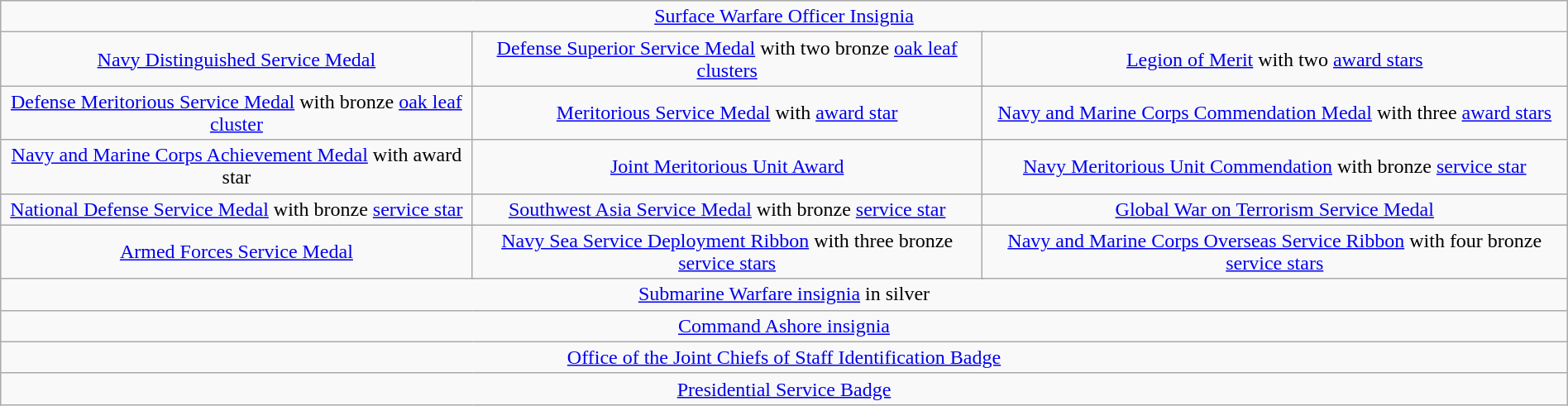<table class="wikitable" style="margin:1em auto; text-align:center;">
<tr>
<td colspan="6"><a href='#'>Surface Warfare Officer Insignia</a></td>
</tr>
<tr>
<td colspan="2"><a href='#'>Navy Distinguished Service Medal</a></td>
<td colspan="2"><a href='#'>Defense Superior Service Medal</a> with two bronze <a href='#'>oak leaf clusters</a></td>
<td colspan="2"><a href='#'>Legion of Merit</a> with two <a href='#'>award stars</a></td>
</tr>
<tr>
<td colspan="2"><a href='#'>Defense Meritorious Service Medal</a> with bronze <a href='#'>oak leaf cluster</a></td>
<td colspan="2"><a href='#'>Meritorious Service Medal</a> with <a href='#'>award star</a></td>
<td colspan="2"><a href='#'>Navy and Marine Corps Commendation Medal</a> with three <a href='#'>award stars</a></td>
</tr>
<tr>
<td colspan="2"><a href='#'>Navy and Marine Corps Achievement Medal</a> with award star</td>
<td colspan="2"><a href='#'>Joint Meritorious Unit Award</a></td>
<td colspan="2"><a href='#'>Navy Meritorious Unit Commendation</a> with bronze <a href='#'>service star</a></td>
</tr>
<tr>
<td colspan="2"><a href='#'>National Defense Service Medal</a> with bronze <a href='#'>service star</a></td>
<td colspan="2"><a href='#'>Southwest Asia Service Medal</a> with bronze <a href='#'>service star</a></td>
<td colspan="2"><a href='#'>Global War on Terrorism Service Medal</a></td>
</tr>
<tr>
<td colspan="2"><a href='#'>Armed Forces Service Medal</a></td>
<td colspan="2"><a href='#'>Navy Sea Service Deployment Ribbon</a> with three bronze <a href='#'>service stars</a></td>
<td colspan="2"><a href='#'>Navy and Marine Corps Overseas Service Ribbon</a> with four bronze <a href='#'>service stars</a></td>
</tr>
<tr>
<td colspan="6"><a href='#'>Submarine Warfare insignia</a> in silver</td>
</tr>
<tr>
<td colspan="6"><a href='#'>Command Ashore insignia</a></td>
</tr>
<tr>
<td colspan="6"><a href='#'>Office of the Joint Chiefs of Staff Identification Badge</a></td>
</tr>
<tr>
<td colspan="6"><a href='#'>Presidential Service Badge</a></td>
</tr>
</table>
